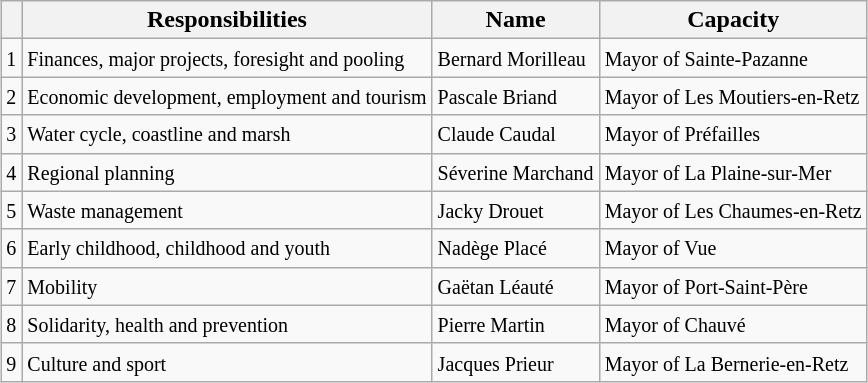<table class="wikitable centre" style="margin-left: auto; margin-right: auto;">
<tr>
<th></th>
<th>Responsibilities</th>
<th>Name</th>
<th>Capacity</th>
</tr>
<tr>
<td><small>1</small></td>
<td><small>Finances, major projects, foresight and pooling</small></td>
<td><small>Bernard Morilleau</small></td>
<td><small>Mayor of Sainte-Pazanne</small></td>
</tr>
<tr>
<td><small>2</small></td>
<td><small>Economic development, employment and tourism</small></td>
<td><small>Pascale Briand</small></td>
<td><small>Mayor of Les Moutiers-en-Retz</small></td>
</tr>
<tr>
<td><small>3</small></td>
<td><small>Water cycle, coastline and marsh</small></td>
<td><small>Claude Caudal</small></td>
<td><small>Mayor of Préfailles</small></td>
</tr>
<tr>
<td><small>4</small></td>
<td><small>Regional planning</small></td>
<td><small>Séverine Marchand</small></td>
<td><small>Mayor of La Plaine-sur-Mer</small></td>
</tr>
<tr>
<td><small>5</small></td>
<td><small>Waste management</small></td>
<td><small>Jacky Drouet</small></td>
<td><small>Mayor of Les Chaumes-en-Retz</small></td>
</tr>
<tr>
<td><small>6</small></td>
<td><small>Early childhood, childhood and youth</small></td>
<td><small>Nadège Placé</small></td>
<td><small>Mayor of Vue</small></td>
</tr>
<tr>
<td><small>7</small></td>
<td><small>Mobility</small></td>
<td><small>Gaëtan Léauté</small></td>
<td><small>Mayor of Port-Saint-Père</small></td>
</tr>
<tr>
<td><small>8</small></td>
<td><small>Solidarity, health and prevention</small></td>
<td><small>Pierre Martin</small></td>
<td><small>Mayor of Chauvé</small></td>
</tr>
<tr>
<td><small>9</small></td>
<td><small>Culture and sport</small></td>
<td><small>Jacques Prieur</small></td>
<td><small>Mayor of La Bernerie-en-Retz</small></td>
</tr>
</table>
